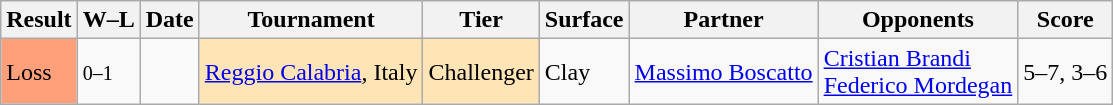<table class="sortable wikitable">
<tr>
<th>Result</th>
<th class="unsortable">W–L</th>
<th>Date</th>
<th>Tournament</th>
<th>Tier</th>
<th>Surface</th>
<th>Partner</th>
<th>Opponents</th>
<th class="unsortable">Score</th>
</tr>
<tr>
<td style="background:#ffa07a;">Loss</td>
<td><small>0–1</small></td>
<td></td>
<td style="background:moccasin;"><a href='#'>Reggio Calabria</a>, Italy</td>
<td style="background:moccasin;">Challenger</td>
<td>Clay</td>
<td> <a href='#'>Massimo Boscatto</a></td>
<td> <a href='#'>Cristian Brandi</a> <br>  <a href='#'>Federico Mordegan</a></td>
<td>5–7, 3–6</td>
</tr>
</table>
